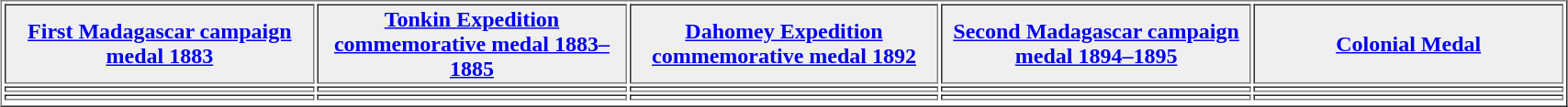<table align="center" border="1"  cellpadding="1" width="90%">
<tr>
<th width="20%" style="background:#efefef;"><a href='#'>First Madagascar campaign medal 1883</a></th>
<th width="20%" style="background:#efefef;"><a href='#'>Tonkin Expedition commemorative medal 1883–1885</a></th>
<th width="20%" style="background:#efefef;"><a href='#'>Dahomey Expedition commemorative medal 1892</a></th>
<th width="20%" style="background:#efefef;"><a href='#'>Second Madagascar campaign medal 1894–1895</a></th>
<th width="20%" style="background:#efefef;"><a href='#'>Colonial Medal</a></th>
</tr>
<tr>
<td></td>
<td></td>
<td></td>
<td></td>
<td></td>
</tr>
<tr>
<td></td>
<td></td>
<td></td>
<td></td>
<td></td>
</tr>
<tr>
</tr>
</table>
